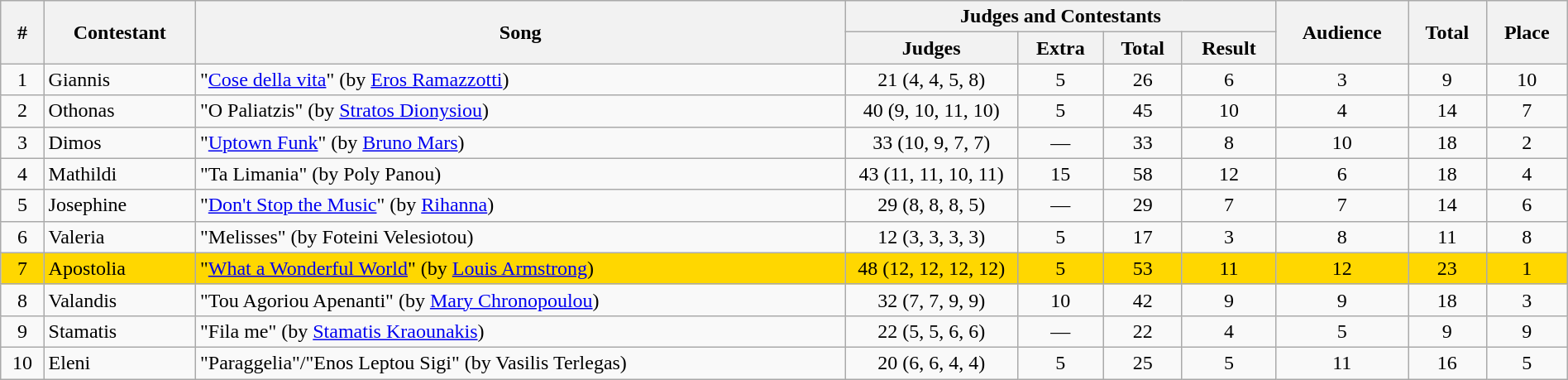<table class="sortable wikitable" style="text-align:center;" width="100%">
<tr>
<th rowspan="2">#</th>
<th rowspan="2">Contestant</th>
<th rowspan="2">Song</th>
<th colspan="4">Judges and Contestants</th>
<th rowspan="2">Audience</th>
<th rowspan="2">Total</th>
<th rowspan="2">Place</th>
</tr>
<tr>
<th width="11%">Judges</th>
<th>Extra</th>
<th>Total</th>
<th>Result</th>
</tr>
<tr>
<td>1</td>
<td align="left">Giannis</td>
<td align="left">"<a href='#'>Cose della vita</a>" (by <a href='#'>Eros Ramazzotti</a>)</td>
<td>21 (4, 4, 5, 8)</td>
<td>5</td>
<td>26</td>
<td>6</td>
<td>3</td>
<td>9</td>
<td>10</td>
</tr>
<tr>
<td>2</td>
<td align="left">Othonas</td>
<td align="left">"O Paliatzis" (by <a href='#'>Stratos Dionysiou</a>)</td>
<td>40 (9, 10, 11, 10)</td>
<td>5</td>
<td>45</td>
<td>10</td>
<td>4</td>
<td>14</td>
<td>7</td>
</tr>
<tr>
<td>3</td>
<td align="left">Dimos</td>
<td align="left">"<a href='#'>Uptown Funk</a>" (by <a href='#'>Bruno Mars</a>)</td>
<td>33 (10, 9, 7, 7)</td>
<td>—</td>
<td>33</td>
<td>8</td>
<td>10</td>
<td>18</td>
<td>2</td>
</tr>
<tr>
<td>4</td>
<td align="left">Mathildi</td>
<td align="left">"Ta Limania" (by Poly Panou)</td>
<td>43 (11, 11, 10, 11)</td>
<td>15</td>
<td>58</td>
<td>12</td>
<td>6</td>
<td>18</td>
<td>4</td>
</tr>
<tr>
<td>5</td>
<td align="left">Josephine</td>
<td align="left">"<a href='#'>Don't Stop the Music</a>" (by <a href='#'>Rihanna</a>)</td>
<td>29 (8, 8, 8, 5)</td>
<td>—</td>
<td>29</td>
<td>7</td>
<td>7</td>
<td>14</td>
<td>6</td>
</tr>
<tr>
<td>6</td>
<td align="left">Valeria</td>
<td align="left">"Melisses" (by Foteini Velesiotou)</td>
<td>12 (3, 3, 3, 3)</td>
<td>5</td>
<td>17</td>
<td>3</td>
<td>8</td>
<td>11</td>
<td>8</td>
</tr>
<tr bgcolor="gold">
<td>7</td>
<td align="left">Apostolia</td>
<td align="left">"<a href='#'>What a Wonderful World</a>" (by <a href='#'>Louis Armstrong</a>)</td>
<td>48 (12, 12, 12, 12)</td>
<td>5</td>
<td>53</td>
<td>11</td>
<td>12</td>
<td>23</td>
<td>1</td>
</tr>
<tr>
<td>8</td>
<td align="left">Valandis</td>
<td align="left">"Tou Agoriou Apenanti" (by <a href='#'>Mary Chronopoulou</a>)</td>
<td>32 (7, 7, 9, 9)</td>
<td>10</td>
<td>42</td>
<td>9</td>
<td>9</td>
<td>18</td>
<td>3</td>
</tr>
<tr>
<td>9</td>
<td align="left">Stamatis</td>
<td align="left">"Fila me" (by <a href='#'>Stamatis Kraounakis</a>)</td>
<td>22 (5, 5, 6, 6)</td>
<td>—</td>
<td>22</td>
<td>4</td>
<td>5</td>
<td>9</td>
<td>9</td>
</tr>
<tr>
<td>10</td>
<td align="left">Eleni</td>
<td align="left">"Paraggelia"/"Enos Leptou Sigi" (by Vasilis Terlegas)</td>
<td>20 (6, 6, 4, 4)</td>
<td>5</td>
<td>25</td>
<td>5</td>
<td>11</td>
<td>16</td>
<td>5</td>
</tr>
</table>
